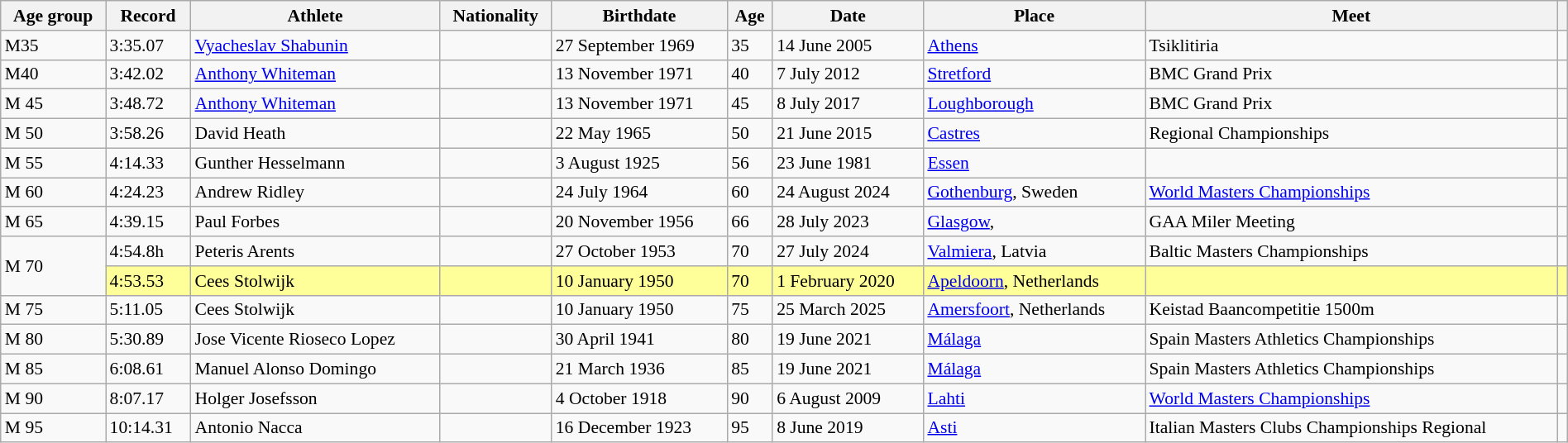<table class="wikitable" style="font-size:90%; width: 100%;">
<tr>
<th>Age group</th>
<th>Record</th>
<th>Athlete</th>
<th>Nationality</th>
<th>Birthdate</th>
<th>Age</th>
<th>Date</th>
<th>Place</th>
<th>Meet</th>
<th></th>
</tr>
<tr>
<td>M35</td>
<td>3:35.07</td>
<td><a href='#'>Vyacheslav Shabunin</a></td>
<td></td>
<td>27 September 1969</td>
<td>35</td>
<td>14 June 2005</td>
<td><a href='#'>Athens</a> </td>
<td>Tsiklitiria</td>
<td></td>
</tr>
<tr>
<td>M40</td>
<td>3:42.02</td>
<td><a href='#'>Anthony Whiteman</a></td>
<td></td>
<td>13 November 1971</td>
<td>40</td>
<td>7 July 2012</td>
<td><a href='#'>Stretford</a> </td>
<td>BMC Grand Prix</td>
<td></td>
</tr>
<tr>
<td>M 45</td>
<td>3:48.72</td>
<td><a href='#'>Anthony Whiteman</a></td>
<td></td>
<td>13 November 1971</td>
<td>45</td>
<td>8 July 2017</td>
<td><a href='#'>Loughborough</a> </td>
<td>BMC Grand Prix</td>
<td></td>
</tr>
<tr>
<td>M 50</td>
<td>3:58.26</td>
<td>David Heath</td>
<td></td>
<td>22 May 1965</td>
<td>50</td>
<td>21 June 2015</td>
<td><a href='#'>Castres</a> </td>
<td>Regional Championships</td>
<td></td>
</tr>
<tr>
<td>M 55</td>
<td>4:14.33</td>
<td>Gunther Hesselmann</td>
<td></td>
<td>3 August 1925</td>
<td>56</td>
<td>23 June 1981</td>
<td><a href='#'>Essen</a> </td>
<td></td>
<td></td>
</tr>
<tr>
<td>M 60</td>
<td>4:24.23</td>
<td>Andrew Ridley</td>
<td></td>
<td>24 July 1964</td>
<td>60</td>
<td>24 August 2024</td>
<td><a href='#'>Gothenburg</a>, Sweden</td>
<td><a href='#'>World Masters Championships</a></td>
<td></td>
</tr>
<tr>
<td>M 65</td>
<td>4:39.15</td>
<td>Paul Forbes</td>
<td></td>
<td>20 November 1956</td>
<td>66</td>
<td>28 July 2023</td>
<td><a href='#'>Glasgow</a>, </td>
<td>GAA Miler Meeting</td>
<td></td>
</tr>
<tr>
<td rowspan=2>M 70</td>
<td>4:54.8h</td>
<td>Peteris Arents</td>
<td></td>
<td>27 October 1953</td>
<td>70</td>
<td>27 July 2024</td>
<td><a href='#'>Valmiera</a>, Latvia</td>
<td>Baltic Masters Championships</td>
<td></td>
</tr>
<tr style="background:#ff9;">
<td>4:53.53 </td>
<td>Cees Stolwijk</td>
<td></td>
<td>10 January 1950</td>
<td>70</td>
<td>1 February 2020</td>
<td><a href='#'>Apeldoorn</a>, Netherlands</td>
<td></td>
<td></td>
</tr>
<tr>
<td>M 75</td>
<td>5:11.05</td>
<td>Cees Stolwijk</td>
<td></td>
<td>10 January 1950</td>
<td>75</td>
<td>25 March 2025</td>
<td><a href='#'>Amersfoort</a>, Netherlands</td>
<td>Keistad Baancompetitie 1500m</td>
<td></td>
</tr>
<tr>
<td>M 80</td>
<td>5:30.89</td>
<td>Jose Vicente Rioseco Lopez</td>
<td></td>
<td>30 April 1941</td>
<td>80</td>
<td>19 June 2021</td>
<td><a href='#'>Málaga</a> </td>
<td>Spain Masters Athletics Championships</td>
<td></td>
</tr>
<tr>
<td>M 85</td>
<td>6:08.61</td>
<td>Manuel Alonso Domingo</td>
<td></td>
<td>21 March 1936</td>
<td>85</td>
<td>19 June 2021</td>
<td><a href='#'>Málaga</a> </td>
<td>Spain Masters Athletics Championships</td>
<td></td>
</tr>
<tr>
<td>M 90</td>
<td>8:07.17</td>
<td>Holger Josefsson</td>
<td></td>
<td>4 October 1918</td>
<td>90</td>
<td>6 August 2009</td>
<td><a href='#'>Lahti</a> </td>
<td><a href='#'>World Masters Championships</a></td>
<td></td>
</tr>
<tr>
<td>M 95</td>
<td>10:14.31</td>
<td>Antonio Nacca</td>
<td></td>
<td>16 December 1923</td>
<td>95</td>
<td>8 June 2019</td>
<td><a href='#'>Asti</a> </td>
<td>Italian Masters Clubs Championships Regional</td>
<td></td>
</tr>
</table>
